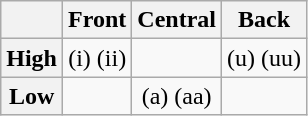<table class="wikitable" style="text-align:center;">
<tr>
<th></th>
<th>Front</th>
<th>Central</th>
<th>Back</th>
</tr>
<tr>
<th>High</th>
<td> (i)   (ii)</td>
<td></td>
<td> (u)   (uu)</td>
</tr>
<tr>
<th>Low</th>
<td></td>
<td> (a)   (aa)</td>
<td></td>
</tr>
</table>
